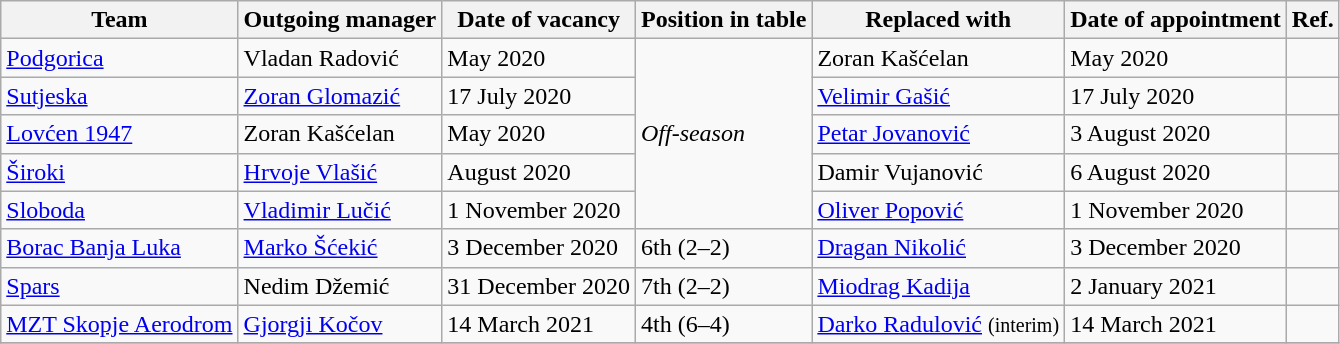<table class="wikitable sortable">
<tr>
<th>Team</th>
<th>Outgoing manager</th>
<th>Date of vacancy</th>
<th>Position in table</th>
<th>Replaced with</th>
<th>Date of appointment</th>
<th>Ref.</th>
</tr>
<tr>
<td><a href='#'>Podgorica</a></td>
<td> Vladan Radović</td>
<td>May 2020</td>
<td rowspan=5><em>Off-season</em></td>
<td> Zoran Kašćelan</td>
<td>May 2020</td>
<td></td>
</tr>
<tr>
<td><a href='#'>Sutjeska</a></td>
<td> <a href='#'>Zoran Glomazić</a></td>
<td>17 July 2020</td>
<td> <a href='#'>Velimir Gašić</a></td>
<td>17 July 2020</td>
<td></td>
</tr>
<tr>
<td><a href='#'>Lovćen 1947</a></td>
<td> Zoran Kašćelan</td>
<td>May 2020</td>
<td> <a href='#'>Petar Jovanović</a></td>
<td>3 August 2020</td>
<td></td>
</tr>
<tr>
<td><a href='#'>Široki</a></td>
<td> <a href='#'>Hrvoje Vlašić</a></td>
<td>August 2020</td>
<td> Damir Vujanović</td>
<td>6 August 2020</td>
<td></td>
</tr>
<tr>
<td><a href='#'>Sloboda</a></td>
<td> <a href='#'>Vladimir Lučić</a></td>
<td>1 November 2020</td>
<td> <a href='#'>Oliver Popović</a></td>
<td>1 November 2020</td>
<td></td>
</tr>
<tr>
<td><a href='#'>Borac Banja Luka</a></td>
<td> <a href='#'>Marko Šćekić</a></td>
<td>3 December 2020</td>
<td>6th (2–2)</td>
<td> <a href='#'>Dragan Nikolić</a></td>
<td>3 December 2020</td>
<td></td>
</tr>
<tr>
<td><a href='#'>Spars</a></td>
<td> Nedim Džemić</td>
<td>31 December 2020</td>
<td>7th (2–2)</td>
<td> <a href='#'>Miodrag Kadija</a></td>
<td>2 January 2021</td>
<td></td>
</tr>
<tr>
<td><a href='#'>MZT Skopje Aerodrom</a></td>
<td> <a href='#'>Gjorgji Kočov</a></td>
<td>14 March 2021</td>
<td>4th (6–4)</td>
<td> <a href='#'>Darko Radulović</a> <small>(interim)</small></td>
<td>14 March 2021</td>
<td></td>
</tr>
<tr>
</tr>
</table>
